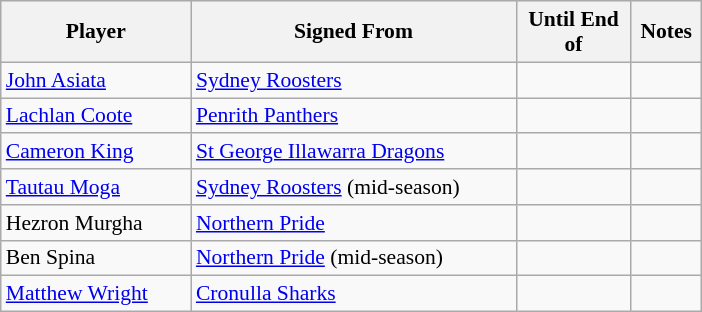<table class="wikitable" style="font-size:90%">
<tr style="background:#efefef;">
<th style="width:120px;">Player</th>
<th style="width:210px;">Signed From</th>
<th style="width:70px;">Until End of</th>
<th style="width:40px;">Notes</th>
</tr>
<tr>
<td><a href='#'>John Asiata</a></td>
<td> <a href='#'>Sydney Roosters</a></td>
<td></td>
<td></td>
</tr>
<tr>
<td><a href='#'>Lachlan Coote</a></td>
<td> <a href='#'>Penrith Panthers</a></td>
<td></td>
<td></td>
</tr>
<tr>
<td><a href='#'>Cameron King</a></td>
<td> <a href='#'>St George Illawarra Dragons</a></td>
<td></td>
<td></td>
</tr>
<tr>
<td><a href='#'>Tautau Moga</a></td>
<td> <a href='#'>Sydney Roosters</a> (mid-season)</td>
<td></td>
<td></td>
</tr>
<tr>
<td>Hezron Murgha</td>
<td> <a href='#'>Northern Pride</a></td>
<td></td>
<td></td>
</tr>
<tr>
<td>Ben Spina</td>
<td> <a href='#'>Northern Pride</a> (mid-season)</td>
<td></td>
<td></td>
</tr>
<tr>
<td><a href='#'>Matthew Wright</a></td>
<td> <a href='#'>Cronulla Sharks</a></td>
<td></td>
<td></td>
</tr>
</table>
